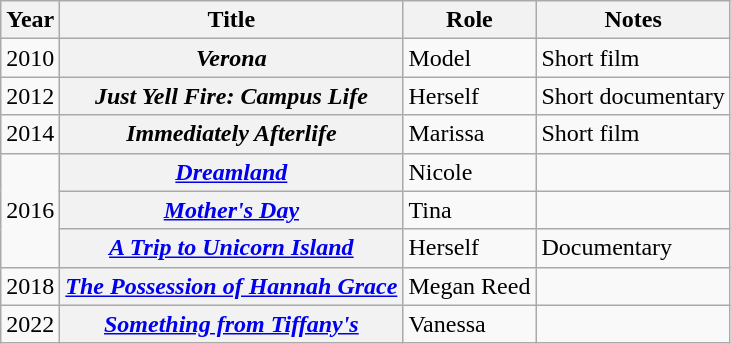<table class="wikitable sortable plainrowheaders">
<tr>
<th>Year</th>
<th>Title</th>
<th>Role</th>
<th class="unsortable">Notes</th>
</tr>
<tr>
<td>2010</td>
<th scope="row"><em>Verona</em></th>
<td>Model</td>
<td>Short film</td>
</tr>
<tr>
<td>2012</td>
<th scope="row"><em>Just Yell Fire: Campus Life</em></th>
<td>Herself</td>
<td>Short documentary</td>
</tr>
<tr>
<td>2014</td>
<th scope="row"><em>Immediately Afterlife</em></th>
<td>Marissa</td>
<td>Short film</td>
</tr>
<tr>
<td rowspan="3">2016</td>
<th scope="row"><em><a href='#'>Dreamland</a></em></th>
<td>Nicole</td>
<td></td>
</tr>
<tr>
<th scope="row"><em><a href='#'>Mother's Day</a></em></th>
<td>Tina</td>
<td></td>
</tr>
<tr>
<th scope="row" data-sort-value="Trip to Unicorn Island, A"><em><a href='#'>A Trip to Unicorn Island</a></em></th>
<td>Herself</td>
<td>Documentary</td>
</tr>
<tr>
<td>2018</td>
<th scope="row" data-sort-value="Possession of Hannah Grace, The"><em><a href='#'>The Possession of Hannah Grace</a></em></th>
<td>Megan Reed</td>
<td></td>
</tr>
<tr>
<td>2022</td>
<th scope="row"><em><a href='#'>Something from Tiffany's</a></em></th>
<td>Vanessa</td>
<td></td>
</tr>
</table>
